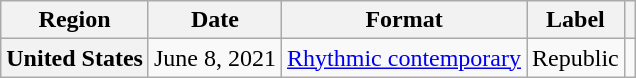<table class="wikitable plainrowheaders">
<tr>
<th scope="col">Region</th>
<th scope="col">Date</th>
<th scope="col">Format</th>
<th scope="col">Label</th>
<th scope="col"></th>
</tr>
<tr>
<th scope="row">United States</th>
<td>June 8, 2021</td>
<td><a href='#'>Rhythmic contemporary</a></td>
<td>Republic</td>
<td></td>
</tr>
</table>
